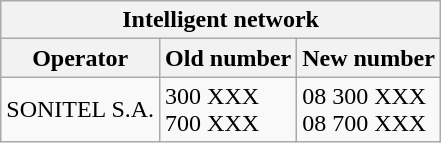<table class="wikitable" border=1>
<tr>
<th colspan="4">Intelligent network</th>
</tr>
<tr>
<th>Operator</th>
<th>Old number</th>
<th>New number</th>
</tr>
<tr>
<td>SONITEL S.A.</td>
<td>300 XXX<br>700 XXX</td>
<td>08 300 XXX<br>08 700 XXX</td>
</tr>
</table>
